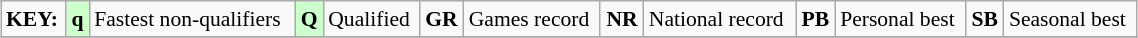<table class="wikitable" style="margin:0.5em auto; font-size:90%;position:relative;" width=60%>
<tr>
<td><strong>KEY:</strong></td>
<td bgcolor=ccffcc align=center><strong>q</strong></td>
<td>Fastest non-qualifiers</td>
<td bgcolor=ccffcc align=center><strong>Q</strong></td>
<td>Qualified</td>
<td align=center><strong>GR</strong></td>
<td>Games record</td>
<td align=center><strong>NR</strong></td>
<td>National record</td>
<td align=center><strong>PB</strong></td>
<td>Personal best</td>
<td align=center><strong>SB</strong></td>
<td>Seasonal best</td>
</tr>
<tr>
</tr>
</table>
